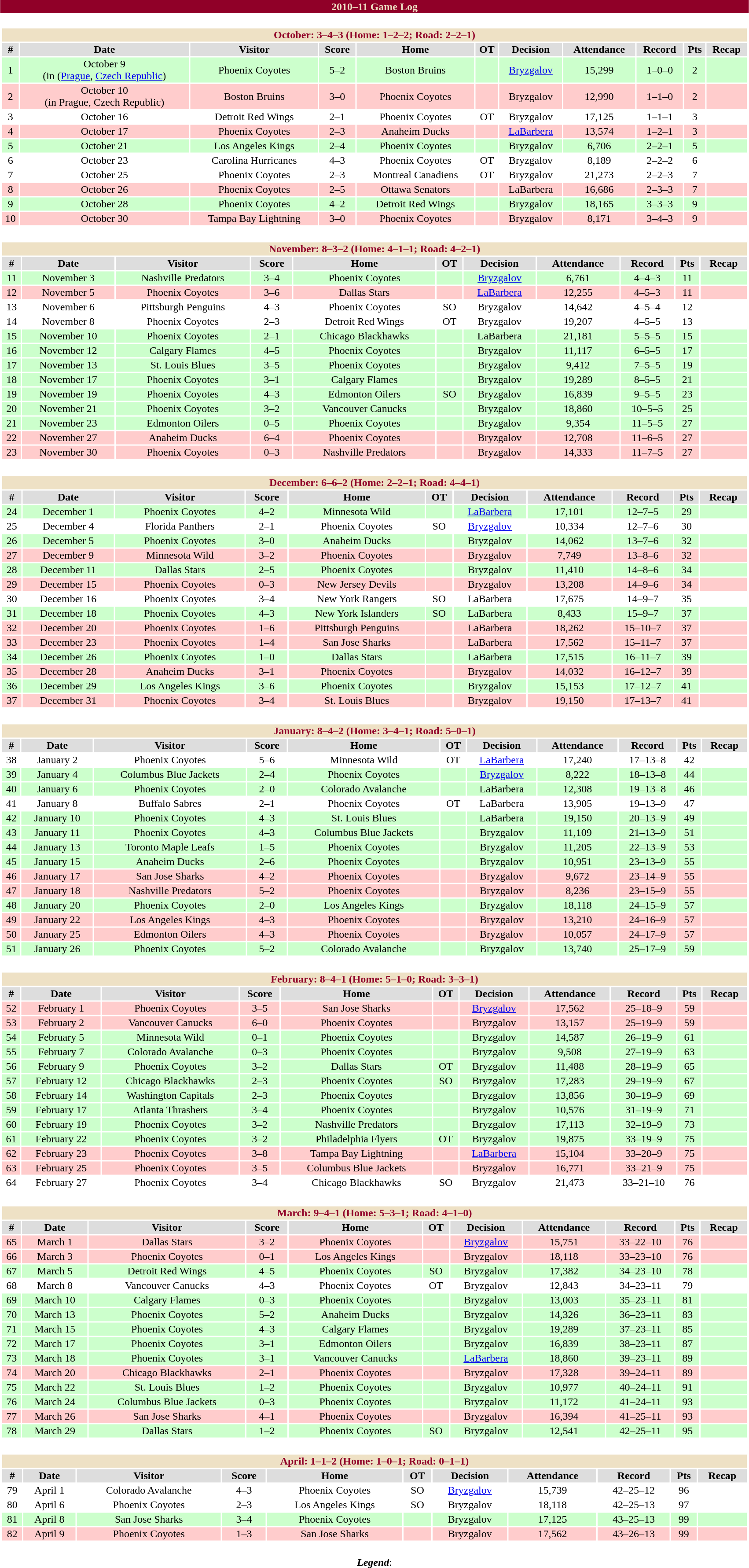<table class="toccolours" width=90% style="clear:both; margin:1.5em auto; text-align:center;">
<tr>
<th colspan=11 style="background:#900028; color:#EEE1C5;">2010–11 Game Log</th>
</tr>
<tr>
<td colspan=11><br><table class="toccolours collapsible collapsed" width=100%>
<tr>
<th colspan=11 style="background:#EEE1C5; color:#900028;">October: 3–4–3 (Home: 1–2–2; Road: 2–2–1)</th>
</tr>
<tr align="center" bgcolor="#dddddd">
<td><strong>#</strong></td>
<td><strong>Date</strong></td>
<td><strong>Visitor</strong></td>
<td><strong>Score</strong></td>
<td><strong>Home</strong></td>
<td><strong>OT</strong></td>
<td><strong>Decision</strong></td>
<td><strong>Attendance</strong></td>
<td><strong>Record</strong></td>
<td><strong>Pts</strong></td>
<td><strong>Recap</strong></td>
</tr>
<tr align="center" bgcolor="#ccffcc">
<td>1</td>
<td>October 9<br>(in (<a href='#'>Prague</a>, <a href='#'>Czech Republic</a>)</td>
<td>Phoenix Coyotes</td>
<td>5–2</td>
<td>Boston Bruins</td>
<td></td>
<td><a href='#'>Bryzgalov</a></td>
<td>15,299</td>
<td>1–0–0</td>
<td>2</td>
<td></td>
</tr>
<tr align="center" bgcolor="#ffcccc">
<td>2</td>
<td>October 10<br>(in Prague, Czech Republic)</td>
<td>Boston Bruins</td>
<td>3–0</td>
<td>Phoenix Coyotes</td>
<td></td>
<td>Bryzgalov</td>
<td>12,990</td>
<td>1–1–0</td>
<td>2</td>
<td></td>
</tr>
<tr align="center" bgcolor="white">
<td>3</td>
<td>October 16</td>
<td>Detroit Red Wings</td>
<td>2–1</td>
<td>Phoenix Coyotes</td>
<td>OT</td>
<td>Bryzgalov</td>
<td>17,125</td>
<td>1–1–1</td>
<td>3</td>
<td></td>
</tr>
<tr align="center" bgcolor="#ffcccc">
<td>4</td>
<td>October 17</td>
<td>Phoenix Coyotes</td>
<td>2–3</td>
<td>Anaheim Ducks</td>
<td></td>
<td><a href='#'>LaBarbera</a></td>
<td>13,574</td>
<td>1–2–1</td>
<td>3</td>
<td></td>
</tr>
<tr align="center" bgcolor="#ccffcc">
<td>5</td>
<td>October 21</td>
<td>Los Angeles Kings</td>
<td>2–4</td>
<td>Phoenix Coyotes</td>
<td></td>
<td>Bryzgalov</td>
<td>6,706</td>
<td>2–2–1</td>
<td>5</td>
<td></td>
</tr>
<tr align="center" bgcolor="white">
<td>6</td>
<td>October 23</td>
<td>Carolina Hurricanes</td>
<td>4–3</td>
<td>Phoenix Coyotes</td>
<td>OT</td>
<td>Bryzgalov</td>
<td>8,189</td>
<td>2–2–2</td>
<td>6</td>
<td></td>
</tr>
<tr align="center" bgcolor="white">
<td>7</td>
<td>October 25</td>
<td>Phoenix Coyotes</td>
<td>2–3</td>
<td>Montreal Canadiens</td>
<td>OT</td>
<td>Bryzgalov</td>
<td>21,273</td>
<td>2–2–3</td>
<td>7</td>
<td></td>
</tr>
<tr align="center" bgcolor="ffcccc">
<td>8</td>
<td>October 26</td>
<td>Phoenix Coyotes</td>
<td>2–5</td>
<td>Ottawa Senators</td>
<td></td>
<td>LaBarbera</td>
<td>16,686</td>
<td>2–3–3</td>
<td>7</td>
<td></td>
</tr>
<tr align="center" bgcolor="#ccffcc">
<td>9</td>
<td>October 28</td>
<td>Phoenix Coyotes</td>
<td>4–2</td>
<td>Detroit Red Wings</td>
<td></td>
<td>Bryzgalov</td>
<td>18,165</td>
<td>3–3–3</td>
<td>9</td>
<td></td>
</tr>
<tr align="center" bgcolor="ffcccc">
<td>10</td>
<td>October 30</td>
<td>Tampa Bay Lightning</td>
<td>3–0</td>
<td>Phoenix Coyotes</td>
<td></td>
<td>Bryzgalov</td>
<td>8,171</td>
<td>3–4–3</td>
<td>9</td>
<td></td>
</tr>
</table>
</td>
</tr>
<tr>
<td colspan=11><br><table class="toccolours collapsible collapsed" width=100%>
<tr>
<th colspan=11 style="background:#EEE1C5; color:#900028;">November: 8–3–2 (Home: 4–1–1; Road: 4–2–1)</th>
</tr>
<tr align="center" bgcolor="#dddddd">
<td><strong>#</strong></td>
<td><strong>Date</strong></td>
<td><strong>Visitor</strong></td>
<td><strong>Score</strong></td>
<td><strong>Home</strong></td>
<td><strong>OT</strong></td>
<td><strong>Decision</strong></td>
<td><strong>Attendance</strong></td>
<td><strong>Record</strong></td>
<td><strong>Pts</strong></td>
<td><strong>Recap</strong></td>
</tr>
<tr align="center" bgcolor="ccffcc">
<td>11</td>
<td>November 3</td>
<td>Nashville Predators</td>
<td>3–4</td>
<td>Phoenix Coyotes</td>
<td></td>
<td><a href='#'>Bryzgalov</a></td>
<td>6,761</td>
<td>4–4–3</td>
<td>11</td>
<td></td>
</tr>
<tr align="center" bgcolor="ffcccc">
<td>12</td>
<td>November 5</td>
<td>Phoenix Coyotes</td>
<td>3–6</td>
<td>Dallas Stars</td>
<td></td>
<td><a href='#'>LaBarbera</a></td>
<td>12,255</td>
<td>4–5–3</td>
<td>11</td>
<td></td>
</tr>
<tr align="center" bgcolor="white">
<td>13</td>
<td>November 6</td>
<td>Pittsburgh Penguins</td>
<td>4–3</td>
<td>Phoenix Coyotes</td>
<td>SO</td>
<td>Bryzgalov</td>
<td>14,642</td>
<td>4–5–4</td>
<td>12</td>
<td></td>
</tr>
<tr align="center" bgcolor="white">
<td>14</td>
<td>November 8</td>
<td>Phoenix Coyotes</td>
<td>2–3</td>
<td>Detroit Red Wings</td>
<td>OT</td>
<td>Bryzgalov</td>
<td>19,207</td>
<td>4–5–5</td>
<td>13</td>
<td></td>
</tr>
<tr align="center" bgcolor="ccffcc">
<td>15</td>
<td>November 10</td>
<td>Phoenix Coyotes</td>
<td>2–1</td>
<td>Chicago Blackhawks</td>
<td></td>
<td>LaBarbera</td>
<td>21,181</td>
<td>5–5–5</td>
<td>15</td>
<td></td>
</tr>
<tr align="center" bgcolor="ccffcc">
<td>16</td>
<td>November 12</td>
<td>Calgary Flames</td>
<td>4–5</td>
<td>Phoenix Coyotes</td>
<td></td>
<td>Bryzgalov</td>
<td>11,117</td>
<td>6–5–5</td>
<td>17</td>
<td></td>
</tr>
<tr align="center" bgcolor="ccffcc">
<td>17</td>
<td>November 13</td>
<td>St. Louis Blues</td>
<td>3–5</td>
<td>Phoenix Coyotes</td>
<td></td>
<td>Bryzgalov</td>
<td>9,412</td>
<td>7–5–5</td>
<td>19</td>
<td></td>
</tr>
<tr align="center" bgcolor="ccffcc">
<td>18</td>
<td>November 17</td>
<td>Phoenix Coyotes</td>
<td>3–1</td>
<td>Calgary Flames</td>
<td></td>
<td>Bryzgalov</td>
<td>19,289</td>
<td>8–5–5</td>
<td>21</td>
<td></td>
</tr>
<tr align="center" bgcolor="ccffcc">
<td>19</td>
<td>November 19</td>
<td>Phoenix Coyotes</td>
<td>4–3</td>
<td>Edmonton Oilers</td>
<td>SO</td>
<td>Bryzgalov</td>
<td>16,839</td>
<td>9–5–5</td>
<td>23</td>
<td></td>
</tr>
<tr align="center" bgcolor="ccffcc">
<td>20</td>
<td>November 21</td>
<td>Phoenix Coyotes</td>
<td>3–2</td>
<td>Vancouver Canucks</td>
<td></td>
<td>Bryzgalov</td>
<td>18,860</td>
<td>10–5–5</td>
<td>25</td>
<td></td>
</tr>
<tr align="center" bgcolor="ccffcc">
<td>21</td>
<td>November 23</td>
<td>Edmonton Oilers</td>
<td>0–5</td>
<td>Phoenix Coyotes</td>
<td></td>
<td>Bryzgalov</td>
<td>9,354</td>
<td>11–5–5</td>
<td>27</td>
<td></td>
</tr>
<tr align="center" bgcolor="ffcccc">
<td>22</td>
<td>November 27</td>
<td>Anaheim Ducks</td>
<td>6–4</td>
<td>Phoenix Coyotes</td>
<td></td>
<td>Bryzgalov</td>
<td>12,708</td>
<td>11–6–5</td>
<td>27</td>
<td></td>
</tr>
<tr align="center" bgcolor="ffcccc">
<td>23</td>
<td>November 30</td>
<td>Phoenix Coyotes</td>
<td>0–3</td>
<td>Nashville Predators</td>
<td></td>
<td>Bryzgalov</td>
<td>14,333</td>
<td>11–7–5</td>
<td>27</td>
<td></td>
</tr>
</table>
</td>
</tr>
<tr>
<td colspan=11><br><table class="toccolours collapsible collapsed" width=100%>
<tr>
<th colspan=11 style="background:#EEE1C5; color:#900028;">December: 6–6–2 (Home: 2–2–1; Road: 4–4–1)</th>
</tr>
<tr align="center" bgcolor="#dddddd">
<td><strong>#</strong></td>
<td><strong>Date</strong></td>
<td><strong>Visitor</strong></td>
<td><strong>Score</strong></td>
<td><strong>Home</strong></td>
<td><strong>OT</strong></td>
<td><strong>Decision</strong></td>
<td><strong>Attendance</strong></td>
<td><strong>Record</strong></td>
<td><strong>Pts</strong></td>
<td><strong>Recap</strong></td>
</tr>
<tr align="center" bgcolor="ccffcc">
<td>24</td>
<td>December 1</td>
<td>Phoenix Coyotes</td>
<td>4–2</td>
<td>Minnesota Wild</td>
<td></td>
<td><a href='#'>LaBarbera</a></td>
<td>17,101</td>
<td>12–7–5</td>
<td>29</td>
<td></td>
</tr>
<tr align="center" bgcolor="white">
<td>25</td>
<td>December 4</td>
<td>Florida Panthers</td>
<td>2–1</td>
<td>Phoenix Coyotes</td>
<td>SO</td>
<td><a href='#'>Bryzgalov</a></td>
<td>10,334</td>
<td>12–7–6</td>
<td>30</td>
<td></td>
</tr>
<tr align="center" bgcolor="ccffcc">
<td>26</td>
<td>December 5</td>
<td>Phoenix Coyotes</td>
<td>3–0</td>
<td>Anaheim Ducks</td>
<td></td>
<td>Bryzgalov</td>
<td>14,062</td>
<td>13–7–6</td>
<td>32</td>
<td></td>
</tr>
<tr align="center" bgcolor="ffcccc">
<td>27</td>
<td>December 9</td>
<td>Minnesota Wild</td>
<td>3–2</td>
<td>Phoenix Coyotes</td>
<td></td>
<td>Bryzgalov</td>
<td>7,749</td>
<td>13–8–6</td>
<td>32</td>
<td></td>
</tr>
<tr align="center" bgcolor="ccffcc">
<td>28</td>
<td>December 11</td>
<td>Dallas Stars</td>
<td>2–5</td>
<td>Phoenix Coyotes</td>
<td></td>
<td>Bryzgalov</td>
<td>11,410</td>
<td>14–8–6</td>
<td>34</td>
<td></td>
</tr>
<tr align="center" bgcolor="ffcccc">
<td>29</td>
<td>December 15</td>
<td>Phoenix Coyotes</td>
<td>0–3</td>
<td>New Jersey Devils</td>
<td></td>
<td>Bryzgalov</td>
<td>13,208</td>
<td>14–9–6</td>
<td>34</td>
<td></td>
</tr>
<tr align="center" bgcolor="white">
<td>30</td>
<td>December 16</td>
<td>Phoenix Coyotes</td>
<td>3–4</td>
<td>New York Rangers</td>
<td>SO</td>
<td>LaBarbera</td>
<td>17,675</td>
<td>14–9–7</td>
<td>35</td>
<td></td>
</tr>
<tr align="center" bgcolor="ccffcc">
<td>31</td>
<td>December 18</td>
<td>Phoenix Coyotes</td>
<td>4–3</td>
<td>New York Islanders</td>
<td>SO</td>
<td>LaBarbera</td>
<td>8,433</td>
<td>15–9–7</td>
<td>37</td>
<td></td>
</tr>
<tr align="center" bgcolor="ffcccc">
<td>32</td>
<td>December 20</td>
<td>Phoenix Coyotes</td>
<td>1–6</td>
<td>Pittsburgh Penguins</td>
<td></td>
<td>LaBarbera</td>
<td>18,262</td>
<td>15–10–7</td>
<td>37</td>
<td></td>
</tr>
<tr align="center" bgcolor="ffcccc">
<td>33</td>
<td>December 23</td>
<td>Phoenix Coyotes</td>
<td>1–4</td>
<td>San Jose Sharks</td>
<td></td>
<td>LaBarbera</td>
<td>17,562</td>
<td>15–11–7</td>
<td>37</td>
<td></td>
</tr>
<tr align="center" bgcolor="ccffcc">
<td>34</td>
<td>December 26</td>
<td>Phoenix Coyotes</td>
<td>1–0</td>
<td>Dallas Stars</td>
<td></td>
<td>LaBarbera</td>
<td>17,515</td>
<td>16–11–7</td>
<td>39</td>
<td></td>
</tr>
<tr align="center" bgcolor="ffcccc">
<td>35</td>
<td>December 28</td>
<td>Anaheim Ducks</td>
<td>3–1</td>
<td>Phoenix Coyotes</td>
<td></td>
<td>Bryzgalov</td>
<td>14,032</td>
<td>16–12–7</td>
<td>39</td>
<td></td>
</tr>
<tr align="center" bgcolor="ccffcc">
<td>36</td>
<td>December 29</td>
<td>Los Angeles Kings</td>
<td>3–6</td>
<td>Phoenix Coyotes</td>
<td></td>
<td>Bryzgalov</td>
<td>15,153</td>
<td>17–12–7</td>
<td>41</td>
<td></td>
</tr>
<tr align="center" bgcolor="ffcccc">
<td>37</td>
<td>December 31</td>
<td>Phoenix Coyotes</td>
<td>3–4</td>
<td>St. Louis Blues</td>
<td></td>
<td>Bryzgalov</td>
<td>19,150</td>
<td>17–13–7</td>
<td>41</td>
<td></td>
</tr>
</table>
</td>
</tr>
<tr>
<td colspan=11><br><table class="toccolours collapsible collapsed" width=100%>
<tr>
<th colspan=11 style="background:#EEE1C5; color:#900028;">January: 8–4–2 (Home: 3–4–1; Road: 5–0–1)</th>
</tr>
<tr align="center" bgcolor="#dddddd">
<td><strong>#</strong></td>
<td><strong>Date</strong></td>
<td><strong>Visitor</strong></td>
<td><strong>Score</strong></td>
<td><strong>Home</strong></td>
<td><strong>OT</strong></td>
<td><strong>Decision</strong></td>
<td><strong>Attendance</strong></td>
<td><strong>Record</strong></td>
<td><strong>Pts</strong></td>
<td><strong>Recap</strong></td>
</tr>
<tr align="center" bgcolor="white">
<td>38</td>
<td>January 2</td>
<td>Phoenix Coyotes</td>
<td>5–6</td>
<td>Minnesota Wild</td>
<td>OT</td>
<td><a href='#'>LaBarbera</a></td>
<td>17,240</td>
<td>17–13–8</td>
<td>42</td>
<td></td>
</tr>
<tr align="center" bgcolor="ccffcc">
<td>39</td>
<td>January 4</td>
<td>Columbus Blue Jackets</td>
<td>2–4</td>
<td>Phoenix Coyotes</td>
<td></td>
<td><a href='#'>Bryzgalov</a></td>
<td>8,222</td>
<td>18–13–8</td>
<td>44</td>
<td></td>
</tr>
<tr align="center" bgcolor="ccffcc">
<td>40</td>
<td>January 6</td>
<td>Phoenix Coyotes</td>
<td>2–0</td>
<td>Colorado Avalanche</td>
<td></td>
<td>LaBarbera</td>
<td>12,308</td>
<td>19–13–8</td>
<td>46</td>
<td></td>
</tr>
<tr align="center" bgcolor="white">
<td>41</td>
<td>January 8</td>
<td>Buffalo Sabres</td>
<td>2–1</td>
<td>Phoenix Coyotes</td>
<td>OT</td>
<td>LaBarbera</td>
<td>13,905</td>
<td>19–13–9</td>
<td>47</td>
<td></td>
</tr>
<tr align="center" bgcolor="ccffcc">
<td>42</td>
<td>January 10</td>
<td>Phoenix Coyotes</td>
<td>4–3</td>
<td>St. Louis Blues</td>
<td></td>
<td>LaBarbera</td>
<td>19,150</td>
<td>20–13–9</td>
<td>49</td>
<td></td>
</tr>
<tr align="center" bgcolor="ccffcc">
<td>43</td>
<td>January 11</td>
<td>Phoenix Coyotes</td>
<td>4–3</td>
<td>Columbus Blue Jackets</td>
<td></td>
<td>Bryzgalov</td>
<td>11,109</td>
<td>21–13–9</td>
<td>51</td>
<td></td>
</tr>
<tr align="center" bgcolor="ccffcc">
<td>44</td>
<td>January 13</td>
<td>Toronto Maple Leafs</td>
<td>1–5</td>
<td>Phoenix Coyotes</td>
<td></td>
<td>Bryzgalov</td>
<td>11,205</td>
<td>22–13–9</td>
<td>53</td>
<td></td>
</tr>
<tr align="center" bgcolor="ccffcc">
<td>45</td>
<td>January 15</td>
<td>Anaheim Ducks</td>
<td>2–6</td>
<td>Phoenix Coyotes</td>
<td></td>
<td>Bryzgalov</td>
<td>10,951</td>
<td>23–13–9</td>
<td>55</td>
<td></td>
</tr>
<tr align="center" bgcolor="ffcccc">
<td>46</td>
<td>January 17</td>
<td>San Jose Sharks</td>
<td>4–2</td>
<td>Phoenix Coyotes</td>
<td></td>
<td>Bryzgalov</td>
<td>9,672</td>
<td>23–14–9</td>
<td>55</td>
<td></td>
</tr>
<tr align="center" bgcolor="ffcccc">
<td>47</td>
<td>January 18</td>
<td>Nashville Predators</td>
<td>5–2</td>
<td>Phoenix Coyotes</td>
<td></td>
<td>Bryzgalov</td>
<td>8,236</td>
<td>23–15–9</td>
<td>55</td>
<td></td>
</tr>
<tr align="center" bgcolor="ccffcc">
<td>48</td>
<td>January 20</td>
<td>Phoenix Coyotes</td>
<td>2–0</td>
<td>Los Angeles Kings</td>
<td></td>
<td>Bryzgalov</td>
<td>18,118</td>
<td>24–15–9</td>
<td>57</td>
<td></td>
</tr>
<tr align="center" bgcolor="ffcccc">
<td>49</td>
<td>January 22</td>
<td>Los Angeles Kings</td>
<td>4–3</td>
<td>Phoenix Coyotes</td>
<td></td>
<td>Bryzgalov</td>
<td>13,210</td>
<td>24–16–9</td>
<td>57</td>
<td></td>
</tr>
<tr align="center" bgcolor="ffcccc">
<td>50</td>
<td>January 25</td>
<td>Edmonton Oilers</td>
<td>4–3</td>
<td>Phoenix Coyotes</td>
<td></td>
<td>Bryzgalov</td>
<td>10,057</td>
<td>24–17–9</td>
<td>57</td>
<td></td>
</tr>
<tr align="center" bgcolor="ccffcc">
<td>51</td>
<td>January 26</td>
<td>Phoenix Coyotes</td>
<td>5–2</td>
<td>Colorado Avalanche</td>
<td></td>
<td>Bryzgalov</td>
<td>13,740</td>
<td>25–17–9</td>
<td>59</td>
<td></td>
</tr>
</table>
</td>
</tr>
<tr>
<td colspan=11><br><table class="toccolours collapsible collapsed" width=100%>
<tr>
<th colspan=11 style="background:#EEE1C5; color:#900028;">February: 8–4–1 (Home: 5–1–0; Road: 3–3–1)</th>
</tr>
<tr align="center" bgcolor="#dddddd">
<td><strong>#</strong></td>
<td><strong>Date</strong></td>
<td><strong>Visitor</strong></td>
<td><strong>Score</strong></td>
<td><strong>Home</strong></td>
<td><strong>OT</strong></td>
<td><strong>Decision</strong></td>
<td><strong>Attendance</strong></td>
<td><strong>Record</strong></td>
<td><strong>Pts</strong></td>
<td><strong>Recap</strong></td>
</tr>
<tr align="center" bgcolor="ffcccc">
<td>52</td>
<td>February 1</td>
<td>Phoenix Coyotes</td>
<td>3–5</td>
<td>San Jose Sharks</td>
<td></td>
<td><a href='#'>Bryzgalov</a></td>
<td>17,562</td>
<td>25–18–9</td>
<td>59</td>
<td></td>
</tr>
<tr align="center" bgcolor="ffcccc">
<td>53</td>
<td>February 2</td>
<td>Vancouver Canucks</td>
<td>6–0</td>
<td>Phoenix Coyotes</td>
<td></td>
<td>Bryzgalov</td>
<td>13,157</td>
<td>25–19–9</td>
<td>59</td>
<td></td>
</tr>
<tr align="center" bgcolor="ccffcc">
<td>54</td>
<td>February 5</td>
<td>Minnesota Wild</td>
<td>0–1</td>
<td>Phoenix Coyotes</td>
<td></td>
<td>Bryzgalov</td>
<td>14,587</td>
<td>26–19–9</td>
<td>61</td>
<td></td>
</tr>
<tr align="center" bgcolor="ccffcc">
<td>55</td>
<td>February 7</td>
<td>Colorado Avalanche</td>
<td>0–3</td>
<td>Phoenix Coyotes</td>
<td></td>
<td>Bryzgalov</td>
<td>9,508</td>
<td>27–19–9</td>
<td>63</td>
<td></td>
</tr>
<tr align="center" bgcolor="ccffcc">
<td>56</td>
<td>February 9</td>
<td>Phoenix Coyotes</td>
<td>3–2</td>
<td>Dallas Stars</td>
<td>OT</td>
<td>Bryzgalov</td>
<td>11,488</td>
<td>28–19–9</td>
<td>65</td>
<td></td>
</tr>
<tr align="center" bgcolor="ccffcc">
<td>57</td>
<td>February 12</td>
<td>Chicago Blackhawks</td>
<td>2–3</td>
<td>Phoenix Coyotes</td>
<td>SO</td>
<td>Bryzgalov</td>
<td>17,283</td>
<td>29–19–9</td>
<td>67</td>
<td></td>
</tr>
<tr align="center" bgcolor="ccffcc">
<td>58</td>
<td>February 14</td>
<td>Washington Capitals</td>
<td>2–3</td>
<td>Phoenix Coyotes</td>
<td></td>
<td>Bryzgalov</td>
<td>13,856</td>
<td>30–19–9</td>
<td>69</td>
<td></td>
</tr>
<tr align="center" bgcolor="ccffcc">
<td>59</td>
<td>February 17</td>
<td>Atlanta Thrashers</td>
<td>3–4</td>
<td>Phoenix Coyotes</td>
<td></td>
<td>Bryzgalov</td>
<td>10,576</td>
<td>31–19–9</td>
<td>71</td>
<td></td>
</tr>
<tr align="center" bgcolor="ccffcc">
<td>60</td>
<td>February 19</td>
<td>Phoenix Coyotes</td>
<td>3–2</td>
<td>Nashville Predators</td>
<td></td>
<td>Bryzgalov</td>
<td>17,113</td>
<td>32–19–9</td>
<td>73</td>
<td></td>
</tr>
<tr align="center" bgcolor="ccffcc">
<td>61</td>
<td>February 22</td>
<td>Phoenix Coyotes</td>
<td>3–2</td>
<td>Philadelphia Flyers</td>
<td>OT</td>
<td>Bryzgalov</td>
<td>19,875</td>
<td>33–19–9</td>
<td>75</td>
<td></td>
</tr>
<tr align="center" bgcolor="ffcccc">
<td>62</td>
<td>February 23</td>
<td>Phoenix Coyotes</td>
<td>3–8</td>
<td>Tampa Bay Lightning</td>
<td></td>
<td><a href='#'>LaBarbera</a></td>
<td>15,104</td>
<td>33–20–9</td>
<td>75</td>
<td></td>
</tr>
<tr align="center" bgcolor="ffcccc">
<td>63</td>
<td>February 25</td>
<td>Phoenix Coyotes</td>
<td>3–5</td>
<td>Columbus Blue Jackets</td>
<td></td>
<td>Bryzgalov</td>
<td>16,771</td>
<td>33–21–9</td>
<td>75</td>
<td></td>
</tr>
<tr align="center" bgcolor="white">
<td>64</td>
<td>February 27</td>
<td>Phoenix Coyotes</td>
<td>3–4</td>
<td>Chicago Blackhawks</td>
<td>SO</td>
<td>Bryzgalov</td>
<td>21,473</td>
<td>33–21–10</td>
<td>76</td>
<td></td>
</tr>
</table>
</td>
</tr>
<tr>
<td colspan=11><br><table class="toccolours collapsible collapsed" width=100%>
<tr>
<th colspan=11 style="background:#EEE1C5; color:#900028;">March: 9–4–1 (Home: 5–3–1; Road: 4–1–0)</th>
</tr>
<tr align="center" bgcolor="#dddddd">
<td><strong>#</strong></td>
<td><strong>Date</strong></td>
<td><strong>Visitor</strong></td>
<td><strong>Score</strong></td>
<td><strong>Home</strong></td>
<td><strong>OT</strong></td>
<td><strong>Decision</strong></td>
<td><strong>Attendance</strong></td>
<td><strong>Record</strong></td>
<td><strong>Pts</strong></td>
<td><strong>Recap</strong></td>
</tr>
<tr align="center" bgcolor="ffcccc">
<td>65</td>
<td>March 1</td>
<td>Dallas Stars</td>
<td>3–2</td>
<td>Phoenix Coyotes</td>
<td></td>
<td><a href='#'>Bryzgalov</a></td>
<td>15,751</td>
<td>33–22–10</td>
<td>76</td>
<td></td>
</tr>
<tr align="center" bgcolor="ffcccc">
<td>66</td>
<td>March 3</td>
<td>Phoenix Coyotes</td>
<td>0–1</td>
<td>Los Angeles Kings</td>
<td></td>
<td>Bryzgalov</td>
<td>18,118</td>
<td>33–23–10</td>
<td>76</td>
<td></td>
</tr>
<tr align="center" bgcolor="ccffcc">
<td>67</td>
<td>March 5</td>
<td>Detroit Red Wings</td>
<td>4–5</td>
<td>Phoenix Coyotes</td>
<td>SO</td>
<td>Bryzgalov</td>
<td>17,382</td>
<td>34–23–10</td>
<td>78</td>
<td></td>
</tr>
<tr align="center" bgcolor="white">
<td>68</td>
<td>March 8</td>
<td>Vancouver Canucks</td>
<td>4–3</td>
<td>Phoenix Coyotes</td>
<td>OT</td>
<td>Bryzgalov</td>
<td>12,843</td>
<td>34–23–11</td>
<td>79</td>
<td></td>
</tr>
<tr align="center" bgcolor="ccffcc">
<td>69</td>
<td>March 10</td>
<td>Calgary Flames</td>
<td>0–3</td>
<td>Phoenix Coyotes</td>
<td></td>
<td>Bryzgalov</td>
<td>13,003</td>
<td>35–23–11</td>
<td>81</td>
<td></td>
</tr>
<tr align="center" bgcolor="ccffcc">
<td>70</td>
<td>March 13</td>
<td>Phoenix Coyotes</td>
<td>5–2</td>
<td>Anaheim Ducks</td>
<td></td>
<td>Bryzgalov</td>
<td>14,326</td>
<td>36–23–11</td>
<td>83</td>
<td></td>
</tr>
<tr align="center" bgcolor="ccffcc">
<td>71</td>
<td>March 15</td>
<td>Phoenix Coyotes</td>
<td>4–3</td>
<td>Calgary Flames</td>
<td></td>
<td>Bryzgalov</td>
<td>19,289</td>
<td>37–23–11</td>
<td>85</td>
<td></td>
</tr>
<tr align="center" bgcolor="ccffcc">
<td>72</td>
<td>March 17</td>
<td>Phoenix Coyotes</td>
<td>3–1</td>
<td>Edmonton Oilers</td>
<td></td>
<td>Bryzgalov</td>
<td>16,839</td>
<td>38–23–11</td>
<td>87</td>
<td></td>
</tr>
<tr align="center" bgcolor="ccffcc">
<td>73</td>
<td>March 18</td>
<td>Phoenix Coyotes</td>
<td>3–1</td>
<td>Vancouver Canucks</td>
<td></td>
<td><a href='#'>LaBarbera</a></td>
<td>18,860</td>
<td>39–23–11</td>
<td>89</td>
<td></td>
</tr>
<tr align="center" bgcolor="ffcccc">
<td>74</td>
<td>March 20</td>
<td>Chicago Blackhawks</td>
<td>2–1</td>
<td>Phoenix Coyotes</td>
<td></td>
<td>Bryzgalov</td>
<td>17,328</td>
<td>39–24–11</td>
<td>89</td>
<td></td>
</tr>
<tr align="center" bgcolor="ccffcc">
<td>75</td>
<td>March 22</td>
<td>St. Louis Blues</td>
<td>1–2</td>
<td>Phoenix Coyotes</td>
<td></td>
<td>Bryzgalov</td>
<td>10,977</td>
<td>40–24–11</td>
<td>91</td>
<td></td>
</tr>
<tr align="center" bgcolor="ccffcc">
<td>76</td>
<td>March 24</td>
<td>Columbus Blue Jackets</td>
<td>0–3</td>
<td>Phoenix Coyotes</td>
<td></td>
<td>Bryzgalov</td>
<td>11,172</td>
<td>41–24–11</td>
<td>93</td>
<td></td>
</tr>
<tr align="center" bgcolor="ffcccc">
<td>77</td>
<td>March 26</td>
<td>San Jose Sharks</td>
<td>4–1</td>
<td>Phoenix Coyotes</td>
<td></td>
<td>Bryzgalov</td>
<td>16,394</td>
<td>41–25–11</td>
<td>93</td>
<td></td>
</tr>
<tr align="center" bgcolor="ccffcc">
<td>78</td>
<td>March 29</td>
<td>Dallas Stars</td>
<td>1–2</td>
<td>Phoenix Coyotes</td>
<td>SO</td>
<td>Bryzgalov</td>
<td>12,541</td>
<td>42–25–11</td>
<td>95</td>
<td></td>
</tr>
</table>
</td>
</tr>
<tr>
<td colspan=11><br><table class="toccolours collapsible collapsed" width=100%>
<tr>
<th colspan=11 style="background:#EEE1C5; color:#900028;">April: 1–1–2 (Home: 1–0–1; Road: 0–1–1)</th>
</tr>
<tr align="center" bgcolor="#dddddd">
<td><strong>#</strong></td>
<td><strong>Date</strong></td>
<td><strong>Visitor</strong></td>
<td><strong>Score</strong></td>
<td><strong>Home</strong></td>
<td><strong>OT</strong></td>
<td><strong>Decision</strong></td>
<td><strong>Attendance</strong></td>
<td><strong>Record</strong></td>
<td><strong>Pts</strong></td>
<td><strong>Recap</strong></td>
</tr>
<tr align="center" bgcolor="white">
<td>79</td>
<td>April 1</td>
<td>Colorado Avalanche</td>
<td>4–3</td>
<td>Phoenix Coyotes</td>
<td>SO</td>
<td><a href='#'>Bryzgalov</a></td>
<td>15,739</td>
<td>42–25–12</td>
<td>96</td>
<td></td>
</tr>
<tr align="center" bgcolor="white">
<td>80</td>
<td>April 6</td>
<td>Phoenix Coyotes</td>
<td>2–3</td>
<td>Los Angeles Kings</td>
<td>SO</td>
<td>Bryzgalov</td>
<td>18,118</td>
<td>42–25–13</td>
<td>97</td>
<td></td>
</tr>
<tr align="center" bgcolor="ccffcc">
<td>81</td>
<td>April 8</td>
<td>San Jose Sharks</td>
<td>3–4</td>
<td>Phoenix Coyotes</td>
<td></td>
<td>Bryzgalov</td>
<td>17,125</td>
<td>43–25–13</td>
<td>99</td>
<td></td>
</tr>
<tr align="center" bgcolor="ffcccc">
<td>82</td>
<td>April 9</td>
<td>Phoenix Coyotes</td>
<td>1–3</td>
<td>San Jose Sharks</td>
<td></td>
<td>Bryzgalov</td>
<td>17,562</td>
<td>43–26–13</td>
<td>99</td>
<td></td>
</tr>
</table>
</td>
</tr>
<tr>
<td colspan=11 align="center"><br><strong><em>Legend</em></strong>:


</td>
</tr>
</table>
